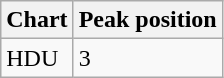<table class="wikitable">
<tr>
<th>Chart</th>
<th>Peak position</th>
</tr>
<tr>
<td>HDU</td>
<td>3</td>
</tr>
</table>
